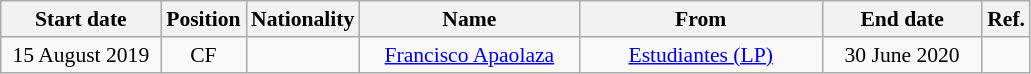<table class="wikitable" style="text-align:center; font-size:90%; ">
<tr>
<th style="background:#; color:#; width:100px;">Start date</th>
<th style="background:#; color:#; width:50px;">Position</th>
<th style="background:#; color:#; width:50px;">Nationality</th>
<th style="background:#; color:#; width:140px;">Name</th>
<th style="background:#; color:#; width:155px;">From</th>
<th style="background:#; color:#; width:100px;">End date</th>
<th style="background:#; color:#; width:25px;">Ref.</th>
</tr>
<tr>
<td>15 August 2019</td>
<td>CF</td>
<td></td>
<td><a href='#'>Francisco Apaolaza</a></td>
<td> <a href='#'>Estudiantes (LP)</a></td>
<td>30 June 2020</td>
<td></td>
</tr>
</table>
